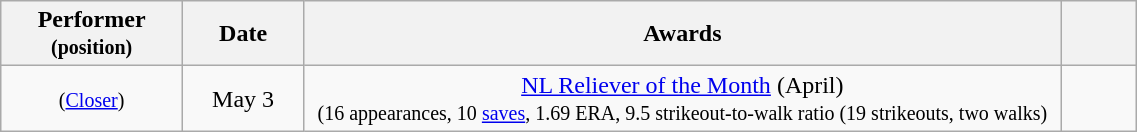<table class="wikitable sortable" style="width:60%;">
<tr align=center>
<th style="width:12%;">Performer <small>(position)</small></th>
<th style="width:8%;" data-sort-type="date">Date</th>
<th style="width:50%;">Awards</th>
<th style="width:5%;"></th>
</tr>
<tr align=center>
<td> <small>(<a href='#'>Closer</a>)</small></td>
<td>May 3</td>
<td><a href='#'>NL Reliever of the Month</a> (April) <br> <small> (16 appearances, 10 <a href='#'>saves</a>, 1.69 ERA, 9.5 strikeout-to-walk ratio (19 strikeouts, two walks)</small></td>
<td><br></td>
</tr>
</table>
